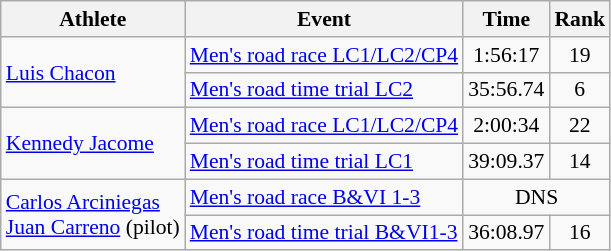<table class=wikitable style="font-size:90%">
<tr>
<th>Athlete</th>
<th>Event</th>
<th>Time</th>
<th>Rank</th>
</tr>
<tr>
<td rowspan="2"><a href='#'>Luis Chacon</a></td>
<td><a href='#'>Men's road race LC1/LC2/CP4</a></td>
<td style="text-align:center;">1:56:17</td>
<td style="text-align:center;">19</td>
</tr>
<tr>
<td><a href='#'>Men's road time trial LC2</a></td>
<td style="text-align:center;">35:56.74</td>
<td style="text-align:center;">6</td>
</tr>
<tr>
<td rowspan="2"><a href='#'>Kennedy Jacome</a></td>
<td><a href='#'>Men's road race LC1/LC2/CP4</a></td>
<td style="text-align:center;">2:00:34</td>
<td style="text-align:center;">22</td>
</tr>
<tr>
<td><a href='#'>Men's road time trial LC1</a></td>
<td style="text-align:center;">39:09.37</td>
<td style="text-align:center;">14</td>
</tr>
<tr>
<td rowspan="2"><a href='#'>Carlos Arciniegas</a><br> <a href='#'>Juan Carreno</a> (pilot)</td>
<td><a href='#'>Men's road race B&VI 1-3</a></td>
<td style="text-align:center;" colspan="2">DNS</td>
</tr>
<tr>
<td><a href='#'>Men's road time trial B&VI1-3</a></td>
<td style="text-align:center;">36:08.97</td>
<td style="text-align:center;">16</td>
</tr>
</table>
